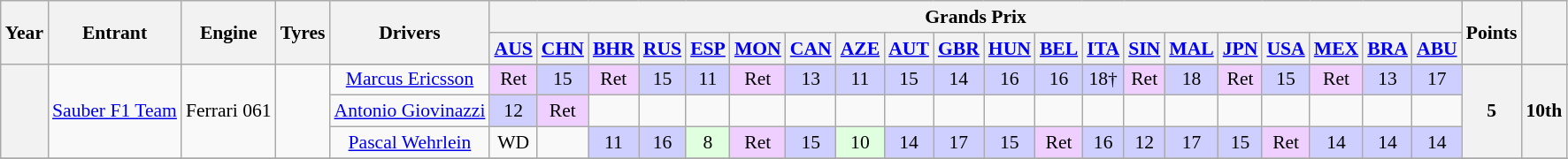<table class="wikitable" style="text-align:center; font-size:90%">
<tr>
<th rowspan="2">Year</th>
<th rowspan="2">Entrant</th>
<th rowspan="2">Engine</th>
<th rowspan="2">Tyres</th>
<th rowspan="2">Drivers</th>
<th colspan="20">Grands Prix</th>
<th rowspan="2">Points</th>
<th rowspan="2"></th>
</tr>
<tr>
<th><a href='#'>AUS</a></th>
<th><a href='#'>CHN</a></th>
<th><a href='#'>BHR</a></th>
<th><a href='#'>RUS</a></th>
<th><a href='#'>ESP</a></th>
<th><a href='#'>MON</a></th>
<th><a href='#'>CAN</a></th>
<th><a href='#'>AZE</a></th>
<th><a href='#'>AUT</a></th>
<th><a href='#'>GBR</a></th>
<th><a href='#'>HUN</a></th>
<th><a href='#'>BEL</a></th>
<th><a href='#'>ITA</a></th>
<th><a href='#'>SIN</a></th>
<th><a href='#'>MAL</a></th>
<th><a href='#'>JPN</a></th>
<th><a href='#'>USA</a></th>
<th><a href='#'>MEX</a></th>
<th><a href='#'>BRA</a></th>
<th><a href='#'>ABU</a></th>
</tr>
<tr>
<th rowspan="4"></th>
<td rowspan="4"><a href='#'>Sauber F1 Team</a></td>
<td rowspan="4">Ferrari 061</td>
<td rowspan="4"></td>
</tr>
<tr>
<td> <a href='#'>Marcus Ericsson</a></td>
<td style="background-color:#efcfff">Ret</td>
<td style="background-color:#cfcfff">15</td>
<td style="background-color:#efcfff">Ret</td>
<td style="background-color:#cfcfff">15</td>
<td style="background-color:#cfcfff">11</td>
<td style="background-color:#efcfff">Ret</td>
<td style="background-color:#cfcfff">13</td>
<td style="background-color:#cfcfff">11</td>
<td style="background-color:#cfcfff">15</td>
<td style="background-color:#cfcfff">14</td>
<td style="background-color:#cfcfff">16</td>
<td style="background-color:#cfcfff">16</td>
<td style="background-color:#cfcfff">18†</td>
<td style="background-color:#efcfff">Ret</td>
<td style="background-color:#cfcfff">18</td>
<td style="background-color:#efcfff">Ret</td>
<td style="background-color:#cfcfff">15</td>
<td style="background-color:#efcfff">Ret</td>
<td style="background-color:#cfcfff">13</td>
<td style="background-color:#cfcfff">17</td>
<th rowspan="3">5</th>
<th rowspan="3">10th</th>
</tr>
<tr>
<td> <a href='#'>Antonio Giovinazzi</a></td>
<td style="background-color:#cfcfff">12</td>
<td style="background-color:#efcfff">Ret</td>
<td></td>
<td></td>
<td></td>
<td></td>
<td></td>
<td></td>
<td></td>
<td></td>
<td></td>
<td></td>
<td></td>
<td></td>
<td></td>
<td></td>
<td></td>
<td></td>
<td></td>
<td></td>
</tr>
<tr>
<td> <a href='#'>Pascal Wehrlein</a></td>
<td>WD</td>
<td></td>
<td style="background-color:#cfcfff">11</td>
<td style="background-color:#cfcfff">16</td>
<td style="background-color:#dfffdf">8</td>
<td style="background-color:#efcfff">Ret</td>
<td style="background-color:#cfcfff">15</td>
<td style="background-color:#dfffdf">10</td>
<td style="background-color:#cfcfff">14</td>
<td style="background-color:#cfcfff">17</td>
<td style="background-color:#cfcfff">15</td>
<td style="background-color:#efcfff">Ret</td>
<td style="background-color:#cfcfff">16</td>
<td style="background-color:#cfcfff">12</td>
<td style="background-color:#cfcfff">17</td>
<td style="background-color:#cfcfff">15</td>
<td style="background-color:#efcfff">Ret</td>
<td style="background-color:#cfcfff">14</td>
<td style="background-color:#cfcfff">14</td>
<td style="background-color:#cfcfff">14</td>
</tr>
<tr>
</tr>
</table>
